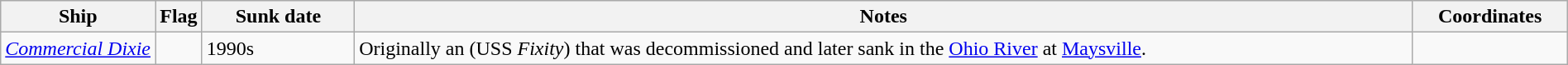<table class=wikitable | style = "width:100%">
<tr>
<th style="width:10%">Ship</th>
<th>Flag</th>
<th style="width:10%">Sunk date</th>
<th style="width:70%">Notes</th>
<th style="width:10%">Coordinates</th>
</tr>
<tr>
<td><a href='#'><em>Commercial Dixie</em></a></td>
<td></td>
<td>1990s</td>
<td>Originally an  (USS <em>Fixity</em>) that was decommissioned and later sank in the <a href='#'>Ohio River</a> at <a href='#'>Maysville</a>.</td>
<td></td>
</tr>
</table>
